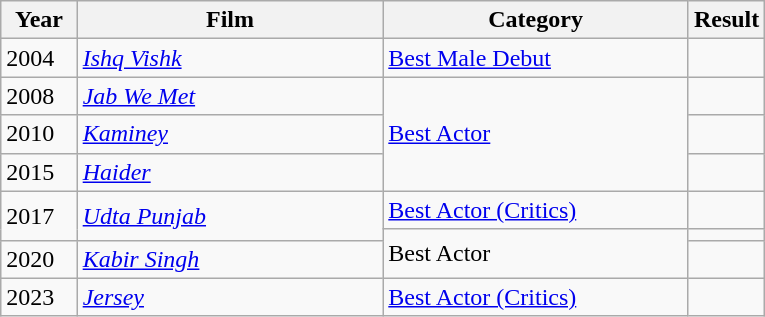<table class="wikitable">
<tr>
<th style="width:10%;">Year</th>
<th style="width:40%;">Film</th>
<th style="width:40%;">Category</th>
<th style="width:15%;">Result</th>
</tr>
<tr>
<td>2004</td>
<td><em><a href='#'>Ishq Vishk</a></em></td>
<td><a href='#'>Best Male Debut</a></td>
<td></td>
</tr>
<tr>
<td>2008</td>
<td><em><a href='#'>Jab We Met</a></em></td>
<td rowspan="3"><a href='#'>Best Actor</a></td>
<td></td>
</tr>
<tr>
<td>2010</td>
<td><em><a href='#'>Kaminey</a></em></td>
<td></td>
</tr>
<tr>
<td>2015</td>
<td><em><a href='#'>Haider</a></em></td>
<td></td>
</tr>
<tr>
<td rowspan="2">2017</td>
<td rowspan="2"><em><a href='#'>Udta Punjab</a></em></td>
<td><a href='#'>Best Actor (Critics)</a></td>
<td></td>
</tr>
<tr>
<td rowspan="2">Best Actor</td>
<td></td>
</tr>
<tr>
<td>2020</td>
<td><em><a href='#'>Kabir Singh</a></em></td>
<td></td>
</tr>
<tr>
<td rowspan="2">2023</td>
<td rowspan="2"><em><a href='#'>Jersey</a></em></td>
<td><a href='#'>Best Actor (Critics)</a></td>
<td></td>
</tr>
</table>
